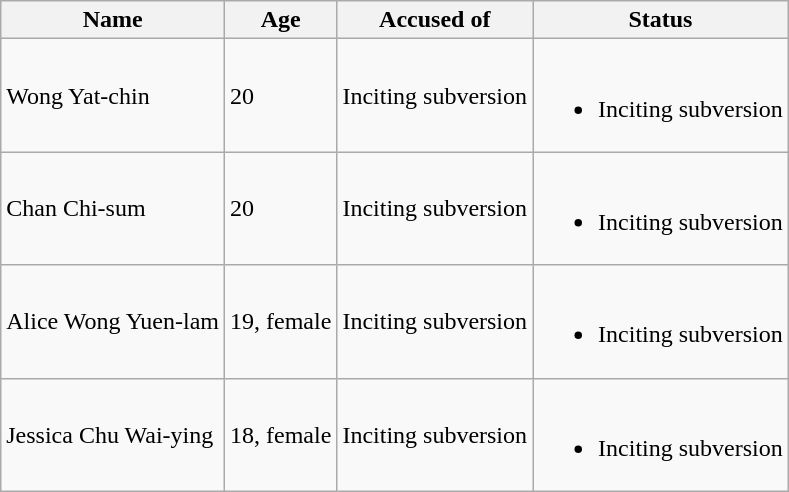<table class="wikitable">
<tr>
<th>Name</th>
<th>Age</th>
<th>Accused of</th>
<th>Status</th>
</tr>
<tr>
<td>Wong Yat-chin</td>
<td>20</td>
<td>Inciting subversion</td>
<td><br><ul><li>Inciting subversion</li></ul></td>
</tr>
<tr>
<td>Chan Chi-sum</td>
<td>20</td>
<td>Inciting subversion</td>
<td><br><ul><li>Inciting subversion</li></ul></td>
</tr>
<tr>
<td>Alice Wong Yuen-lam</td>
<td>19, female</td>
<td>Inciting subversion</td>
<td><br><ul><li>Inciting subversion</li></ul></td>
</tr>
<tr>
<td>Jessica Chu Wai-ying</td>
<td>18, female</td>
<td>Inciting subversion</td>
<td><br><ul><li>Inciting subversion</li></ul></td>
</tr>
</table>
